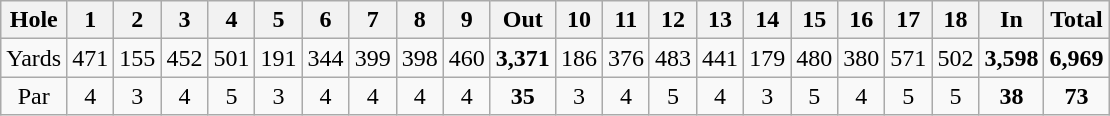<table class="wikitable" style="text-align:center">
<tr>
<th align="left">Hole</th>
<th>1</th>
<th>2</th>
<th>3</th>
<th>4</th>
<th>5</th>
<th>6</th>
<th>7</th>
<th>8</th>
<th>9</th>
<th>Out</th>
<th>10</th>
<th>11</th>
<th>12</th>
<th>13</th>
<th>14</th>
<th>15</th>
<th>16</th>
<th>17</th>
<th>18</th>
<th>In</th>
<th>Total</th>
</tr>
<tr>
<td align="center">Yards</td>
<td>471</td>
<td>155</td>
<td>452</td>
<td>501</td>
<td>191</td>
<td>344</td>
<td>399</td>
<td>398</td>
<td>460</td>
<td><strong>3,371</strong></td>
<td>186</td>
<td>376</td>
<td>483</td>
<td>441</td>
<td>179</td>
<td>480</td>
<td>380</td>
<td>571</td>
<td>502</td>
<td><strong>3,598</strong></td>
<td><strong>6,969</strong></td>
</tr>
<tr>
<td align="center">Par</td>
<td>4</td>
<td>3</td>
<td>4</td>
<td>5</td>
<td>3</td>
<td>4</td>
<td>4</td>
<td>4</td>
<td>4</td>
<td><strong>35</strong></td>
<td>3</td>
<td>4</td>
<td>5</td>
<td>4</td>
<td>3</td>
<td>5</td>
<td>4</td>
<td>5</td>
<td>5</td>
<td><strong>38</strong></td>
<td><strong>73</strong></td>
</tr>
</table>
